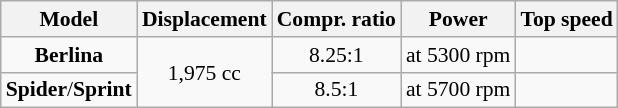<table class="wikitable" style="text-align:center; font-size:90%;">
<tr>
<th>Model</th>
<th>Displacement</th>
<th>Compr. ratio</th>
<th>Power</th>
<th>Top speed</th>
</tr>
<tr>
<td><strong>Berlina</strong></td>
<td rowspan=2>1,975 cc</td>
<td>8.25:1</td>
<td> at 5300 rpm</td>
<td></td>
</tr>
<tr>
<td><strong>Spider</strong>/<strong>Sprint</strong></td>
<td>8.5:1</td>
<td> at 5700 rpm</td>
<td></td>
</tr>
</table>
